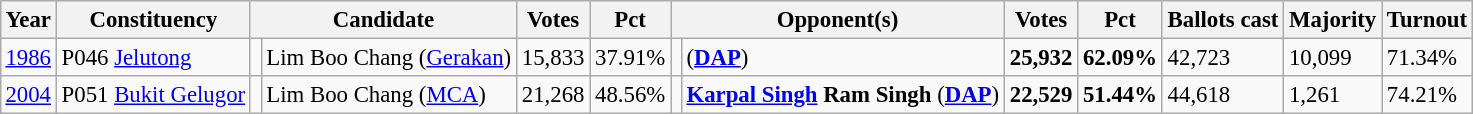<table class="wikitable" style="margin:0.5em ; font-size:95%">
<tr>
<th>Year</th>
<th>Constituency</th>
<th colspan=2>Candidate</th>
<th>Votes</th>
<th>Pct</th>
<th colspan=2>Opponent(s)</th>
<th>Votes</th>
<th>Pct</th>
<th>Ballots cast</th>
<th>Majority</th>
<th>Turnout</th>
</tr>
<tr>
<td><a href='#'>1986</a></td>
<td>P046 <a href='#'>Jelutong</a></td>
<td></td>
<td>Lim Boo Chang (<a href='#'>Gerakan</a>)</td>
<td align=right>15,833</td>
<td>37.91%</td>
<td></td>
<td> (<a href='#'><strong>DAP</strong></a>)</td>
<td align=right><strong>25,932</strong></td>
<td><strong>62.09%</strong></td>
<td>42,723</td>
<td>10,099</td>
<td>71.34%</td>
</tr>
<tr>
<td><a href='#'>2004</a></td>
<td>P051 <a href='#'>Bukit Gelugor</a></td>
<td></td>
<td>Lim Boo Chang (<a href='#'>MCA</a>)</td>
<td align=right>21,268</td>
<td>48.56%</td>
<td></td>
<td><strong><a href='#'>Karpal Singh</a> Ram Singh</strong> (<a href='#'><strong>DAP</strong></a>)</td>
<td align=right><strong>22,529</strong></td>
<td><strong>51.44%</strong></td>
<td>44,618</td>
<td>1,261</td>
<td>74.21%</td>
</tr>
</table>
